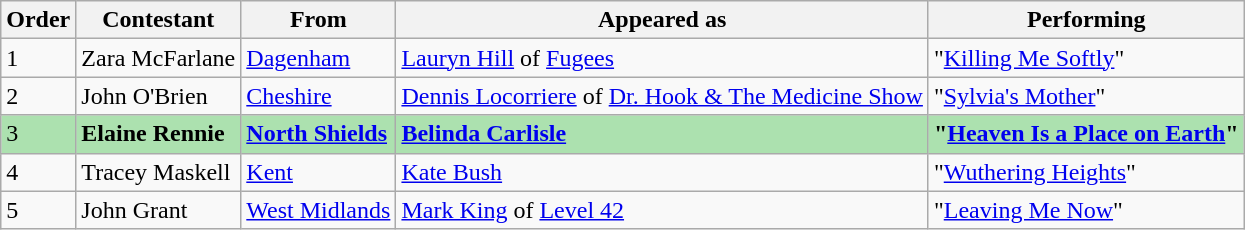<table class="wikitable">
<tr>
<th>Order</th>
<th>Contestant</th>
<th>From</th>
<th>Appeared as</th>
<th>Performing</th>
</tr>
<tr>
<td>1</td>
<td>Zara McFarlane</td>
<td><a href='#'>Dagenham</a></td>
<td><a href='#'>Lauryn Hill</a> of <a href='#'>Fugees</a></td>
<td>"<a href='#'>Killing Me Softly</a>"</td>
</tr>
<tr>
<td>2</td>
<td>John O'Brien</td>
<td><a href='#'>Cheshire</a></td>
<td><a href='#'>Dennis Locorriere</a> of <a href='#'>Dr. Hook & The Medicine Show</a></td>
<td>"<a href='#'>Sylvia's Mother</a>"</td>
</tr>
<tr style="background:#ACE1AF;">
<td>3</td>
<td><strong>Elaine Rennie</strong></td>
<td><strong><a href='#'>North Shields</a></strong></td>
<td><strong><a href='#'>Belinda Carlisle</a></strong></td>
<td><strong>"<a href='#'>Heaven Is a Place on Earth</a>"</strong></td>
</tr>
<tr>
<td>4</td>
<td>Tracey Maskell</td>
<td><a href='#'>Kent</a></td>
<td><a href='#'>Kate Bush</a></td>
<td>"<a href='#'>Wuthering Heights</a>"</td>
</tr>
<tr>
<td>5</td>
<td>John Grant</td>
<td><a href='#'>West Midlands</a></td>
<td><a href='#'>Mark King</a> of <a href='#'>Level 42</a></td>
<td>"<a href='#'>Leaving Me Now</a>"</td>
</tr>
</table>
